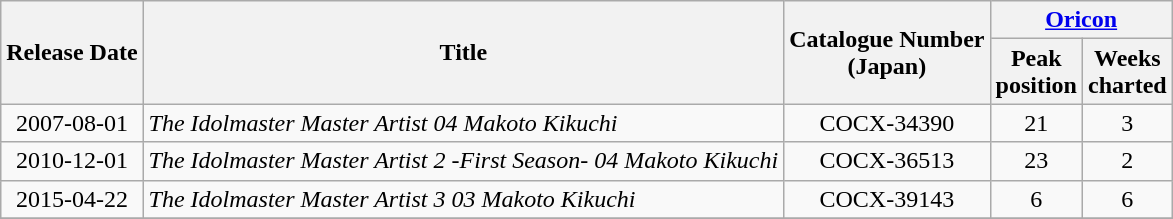<table class="wikitable plainrowheaders" style="text-align:center">
<tr>
<th rowspan=2; style=>Release Date</th>
<th rowspan=2; style=>Title</th>
<th rowspan=2;>Catalogue Number <br>(Japan)</th>
<th colspan=2; style=><a href='#'>Oricon</a><br></th>
</tr>
<tr>
<th style=>Peak<br>position</th>
<th style=>Weeks<br> charted</th>
</tr>
<tr>
<td>2007-08-01</td>
<td align=left><em>The Idolmaster Master Artist 04 Makoto Kikuchi</em></td>
<td>COCX-34390</td>
<td>21</td>
<td>3</td>
</tr>
<tr>
<td>2010-12-01</td>
<td align=left><em>The Idolmaster Master Artist 2 -First Season- 04 Makoto Kikuchi</em></td>
<td>COCX-36513</td>
<td>23</td>
<td>2</td>
</tr>
<tr>
<td>2015-04-22</td>
<td align=left><em>The Idolmaster Master Artist 3 03 Makoto Kikuchi</em></td>
<td>COCX-39143</td>
<td>6</td>
<td>6</td>
</tr>
<tr>
</tr>
</table>
